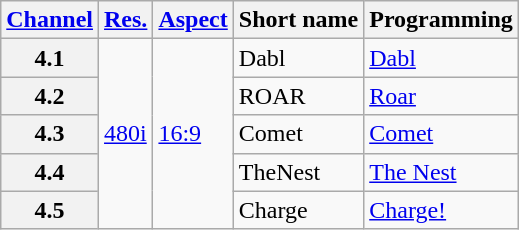<table class="wikitable">
<tr>
<th><a href='#'>Channel</a></th>
<th><a href='#'>Res.</a></th>
<th><a href='#'>Aspect</a></th>
<th>Short name</th>
<th>Programming</th>
</tr>
<tr>
<th scope = "row">4.1</th>
<td rowspan=5><a href='#'>480i</a></td>
<td rowspan=5><a href='#'>16:9</a></td>
<td>Dabl</td>
<td><a href='#'>Dabl</a></td>
</tr>
<tr>
<th scope = "row">4.2</th>
<td>ROAR</td>
<td><a href='#'>Roar</a></td>
</tr>
<tr>
<th scope = "row">4.3</th>
<td>Comet</td>
<td><a href='#'>Comet</a></td>
</tr>
<tr>
<th scope = "row">4.4</th>
<td>TheNest</td>
<td><a href='#'>The Nest</a></td>
</tr>
<tr>
<th scope = "row">4.5</th>
<td>Charge</td>
<td><a href='#'>Charge!</a></td>
</tr>
</table>
